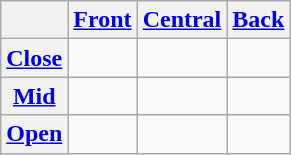<table class="wikitable" style="text-align:center">
<tr>
<th></th>
<th><a href='#'>Front</a></th>
<th><a href='#'>Central</a></th>
<th><a href='#'>Back</a></th>
</tr>
<tr>
<th><a href='#'>Close</a></th>
<td></td>
<td></td>
<td></td>
</tr>
<tr>
<th><a href='#'>Mid</a></th>
<td></td>
<td></td>
<td></td>
</tr>
<tr>
<th><a href='#'>Open</a></th>
<td></td>
<td></td>
<td></td>
</tr>
</table>
